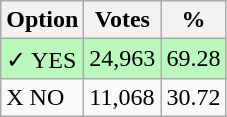<table class="wikitable">
<tr>
<th>Option</th>
<th>Votes</th>
<th>%</th>
</tr>
<tr>
<td style=background:#bbf8be>✓ YES</td>
<td style=background:#bbf8be>24,963</td>
<td style=background:#bbf8be>69.28</td>
</tr>
<tr>
<td>X NO</td>
<td>11,068</td>
<td>30.72</td>
</tr>
</table>
